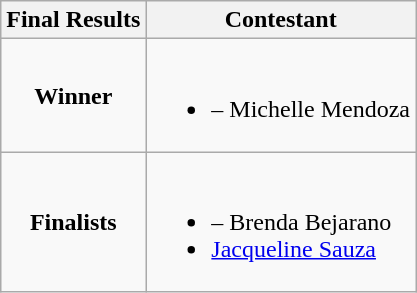<table class="wikitable">
<tr>
<th>Final Results</th>
<th>Contestant</th>
</tr>
<tr>
<td align="center"><strong>Winner</strong></td>
<td><br><ul><li><strong></strong> – Michelle Mendoza</li></ul></td>
</tr>
<tr>
<td align="center"><strong>Finalists</strong></td>
<td><br><ul><li><strong></strong> – Brenda Bejarano</li><li><strong></strong> <a href='#'>Jacqueline Sauza</a></li></ul></td>
</tr>
</table>
